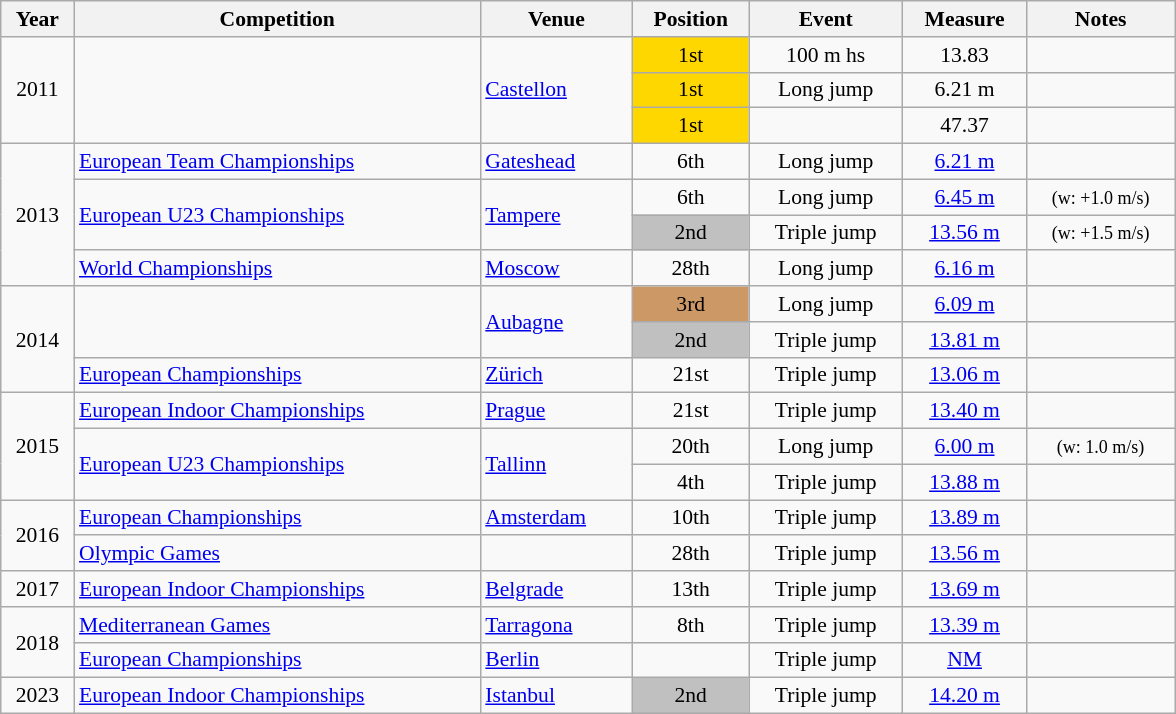<table class="wikitable sortable" width=62% style="font-size:90%; text-align:center;">
<tr>
<th>Year</th>
<th>Competition</th>
<th>Venue</th>
<th>Position</th>
<th>Event</th>
<th>Measure</th>
<th>Notes</th>
</tr>
<tr>
<td rowspan=3>2011</td>
<td rowspan=3 align=left></td>
<td rowspan=3 align=left> <a href='#'>Castellon</a></td>
<td align=center bgcolor=gold>1st</td>
<td>100 m hs</td>
<td>13.83</td>
<td></td>
</tr>
<tr>
<td align=center bgcolor=gold>1st</td>
<td>Long jump</td>
<td>6.21 m</td>
<td></td>
</tr>
<tr>
<td align=center bgcolor=gold>1st</td>
<td></td>
<td>47.37</td>
<td></td>
</tr>
<tr>
<td rowspan=4>2013</td>
<td align=left><a href='#'>European Team Championships</a></td>
<td align=left> <a href='#'>Gateshead</a></td>
<td>6th</td>
<td>Long jump</td>
<td><a href='#'>6.21 m</a></td>
<td></td>
</tr>
<tr>
<td rowspan=2 align=left><a href='#'>European U23 Championships</a></td>
<td rowspan=2 align=left> <a href='#'>Tampere</a></td>
<td>6th</td>
<td>Long jump</td>
<td><a href='#'>6.45 m</a></td>
<td><small>(w: +1.0 m/s)</small></td>
</tr>
<tr>
<td bgcolor=silver>2nd</td>
<td>Triple jump</td>
<td><a href='#'>13.56 m</a></td>
<td><small>(w: +1.5 m/s)</small></td>
</tr>
<tr>
<td align=left><a href='#'>World Championships</a></td>
<td align=left> <a href='#'>Moscow</a></td>
<td>28th </td>
<td>Long jump</td>
<td><a href='#'>6.16 m</a></td>
<td></td>
</tr>
<tr>
<td rowspan=3>2014</td>
<td rowspan=2 align=left></td>
<td rowspan=2 align=left> <a href='#'>Aubagne</a></td>
<td bgcolor=cc9966>3rd</td>
<td>Long jump</td>
<td><a href='#'>6.09 m</a></td>
<td></td>
</tr>
<tr>
<td bgcolor=silver>2nd</td>
<td>Triple jump</td>
<td><a href='#'>13.81 m</a></td>
<td></td>
</tr>
<tr>
<td align=left><a href='#'>European Championships</a></td>
<td align=left> <a href='#'>Zürich</a></td>
<td>21st </td>
<td>Triple jump</td>
<td><a href='#'>13.06 m</a></td>
<td></td>
</tr>
<tr>
<td rowspan=3>2015</td>
<td align=left><a href='#'>European Indoor Championships</a></td>
<td align=left> <a href='#'>Prague</a></td>
<td>21st </td>
<td>Triple jump</td>
<td><a href='#'>13.40 m</a></td>
<td></td>
</tr>
<tr>
<td rowspan=2 align=left><a href='#'>European U23 Championships</a></td>
<td rowspan=2 align=left> <a href='#'>Tallinn</a></td>
<td>20th </td>
<td>Long jump</td>
<td><a href='#'>6.00 m</a></td>
<td><small>(w: 1.0 m/s)</small></td>
</tr>
<tr>
<td>4th</td>
<td>Triple jump</td>
<td><a href='#'>13.88 m</a></td>
<td></td>
</tr>
<tr>
<td rowspan=2>2016</td>
<td align=left><a href='#'>European Championships</a></td>
<td align=left> <a href='#'>Amsterdam</a></td>
<td>10th</td>
<td>Triple jump</td>
<td><a href='#'>13.89 m</a></td>
<td></td>
</tr>
<tr>
<td align=left><a href='#'>Olympic Games</a></td>
<td align=left></td>
<td>28th </td>
<td>Triple jump</td>
<td><a href='#'>13.56 m</a></td>
<td></td>
</tr>
<tr>
<td>2017</td>
<td align=left><a href='#'>European Indoor Championships</a></td>
<td align=left> <a href='#'>Belgrade</a></td>
<td>13th </td>
<td>Triple jump</td>
<td><a href='#'>13.69 m</a></td>
<td></td>
</tr>
<tr>
<td rowspan=2>2018</td>
<td align=left><a href='#'>Mediterranean Games</a></td>
<td align=left> <a href='#'>Tarragona</a></td>
<td>8th</td>
<td>Triple jump</td>
<td><a href='#'>13.39 m</a></td>
<td></td>
</tr>
<tr>
<td align=left><a href='#'>European Championships</a></td>
<td align=left> <a href='#'>Berlin</a></td>
<td> </td>
<td>Triple jump</td>
<td><a href='#'>NM</a></td>
<td></td>
</tr>
<tr>
<td>2023</td>
<td align=left><a href='#'>European Indoor Championships</a></td>
<td align=left> <a href='#'>Istanbul</a></td>
<td bgcolor=silver>2nd</td>
<td>Triple jump</td>
<td><a href='#'>14.20 m</a></td>
<td></td>
</tr>
</table>
